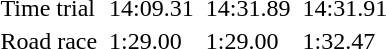<table>
<tr>
<td>Time trial</td>
<td></td>
<td>14:09.31</td>
<td></td>
<td>14:31.89</td>
<td></td>
<td>14:31.91</td>
</tr>
<tr>
<td>Road race</td>
<td></td>
<td>1:29.00</td>
<td></td>
<td>1:29.00</td>
<td></td>
<td>1:32.47</td>
</tr>
</table>
